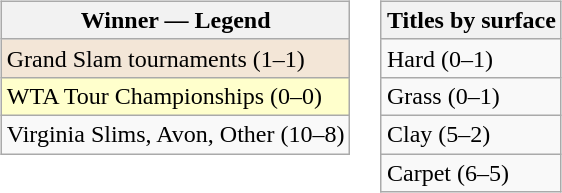<table>
<tr valign=top>
<td><br><table class="wikitable sortable mw-collapsible mw-collapsed">
<tr>
<th>Winner — Legend</th>
</tr>
<tr>
<td bgcolor=#f3e6d7>Grand Slam tournaments (1–1)</td>
</tr>
<tr>
<td bgcolor=#ffffcc>WTA Tour Championships (0–0)</td>
</tr>
<tr>
<td>Virginia Slims, Avon, Other (10–8)</td>
</tr>
</table>
</td>
<td><br><table class="wikitable sortable mw-collapsible mw-collapsed">
<tr>
<th>Titles by surface</th>
</tr>
<tr>
<td>Hard (0–1)</td>
</tr>
<tr>
<td>Grass (0–1)</td>
</tr>
<tr>
<td>Clay (5–2)</td>
</tr>
<tr>
<td>Carpet (6–5)</td>
</tr>
</table>
</td>
</tr>
</table>
